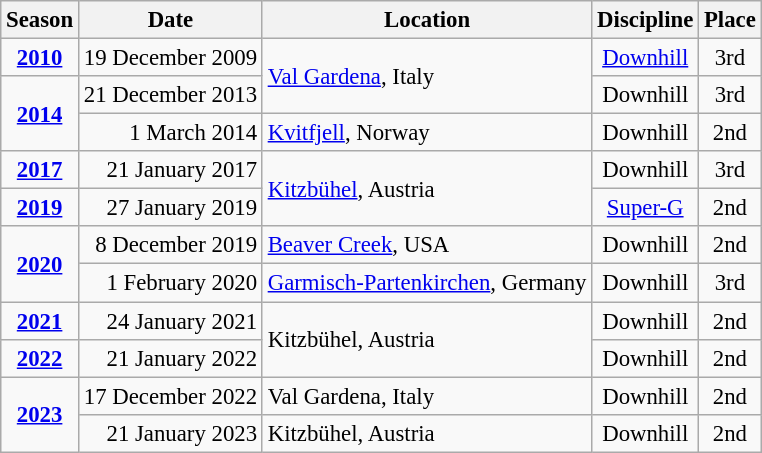<table class="wikitable" style="text-align:center; font-size:95%;">
<tr>
<th>Season</th>
<th>Date</th>
<th>Location</th>
<th>Discipline</th>
<th>Place</th>
</tr>
<tr>
<td><strong><a href='#'>2010</a></strong></td>
<td align=right>19 December 2009</td>
<td align=left rowspan=2> <a href='#'>Val Gardena</a>, Italy</td>
<td><a href='#'>Downhill</a></td>
<td>3rd</td>
</tr>
<tr>
<td rowspan=2><strong><a href='#'>2014</a></strong></td>
<td align=right>21 December 2013</td>
<td>Downhill</td>
<td>3rd</td>
</tr>
<tr>
<td align=right>1 March 2014</td>
<td align=left> <a href='#'>Kvitfjell</a>, Norway</td>
<td>Downhill</td>
<td>2nd</td>
</tr>
<tr>
<td><strong><a href='#'>2017</a></strong></td>
<td align=right>21 January 2017</td>
<td align=left rowspan=2> <a href='#'>Kitzbühel</a>, Austria</td>
<td>Downhill</td>
<td>3rd</td>
</tr>
<tr>
<td><strong><a href='#'>2019</a></strong></td>
<td align=right>27 January 2019</td>
<td><a href='#'>Super-G</a></td>
<td>2nd</td>
</tr>
<tr>
<td rowspan=2><strong><a href='#'>2020</a></strong></td>
<td align=right>8 December 2019</td>
<td align=left> <a href='#'>Beaver Creek</a>, USA</td>
<td>Downhill</td>
<td>2nd</td>
</tr>
<tr>
<td align=right>1 February 2020</td>
<td align=left> <a href='#'>Garmisch-Partenkirchen</a>, Germany</td>
<td>Downhill</td>
<td>3rd</td>
</tr>
<tr>
<td><strong><a href='#'>2021</a></strong></td>
<td align=right>24 January 2021</td>
<td align=left rowspan=2> Kitzbühel, Austria</td>
<td>Downhill</td>
<td>2nd</td>
</tr>
<tr>
<td><strong><a href='#'>2022</a></strong></td>
<td align=right>21 January 2022</td>
<td>Downhill</td>
<td>2nd</td>
</tr>
<tr>
<td rowspan=2><strong><a href='#'>2023</a></strong></td>
<td align=right>17 December 2022</td>
<td align=left> Val Gardena, Italy</td>
<td>Downhill</td>
<td>2nd</td>
</tr>
<tr>
<td align=right>21 January 2023</td>
<td align=left rowspan=2> Kitzbühel, Austria</td>
<td>Downhill</td>
<td>2nd</td>
</tr>
</table>
